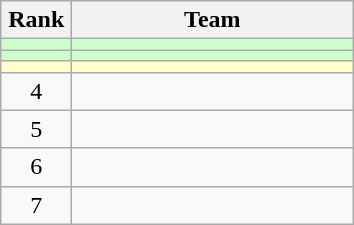<table class="wikitable" style="text-align: center;">
<tr>
<th width=40>Rank</th>
<th width=180>Team</th>
</tr>
<tr bgcolor=#ccffcc align=center>
<td></td>
<td style="text-align:left;"></td>
</tr>
<tr bgcolor=#ccffcc align=center>
<td></td>
<td style="text-align:left;"></td>
</tr>
<tr bgcolor=#ffffcc align=center>
<td></td>
<td style="text-align:left;"></td>
</tr>
<tr align=center>
<td>4</td>
<td style="text-align:left;"></td>
</tr>
<tr align=center>
<td>5</td>
<td style="text-align:left;"></td>
</tr>
<tr align=center>
<td>6</td>
<td style="text-align:left;"></td>
</tr>
<tr align=center>
<td>7</td>
<td style="text-align:left;"></td>
</tr>
</table>
